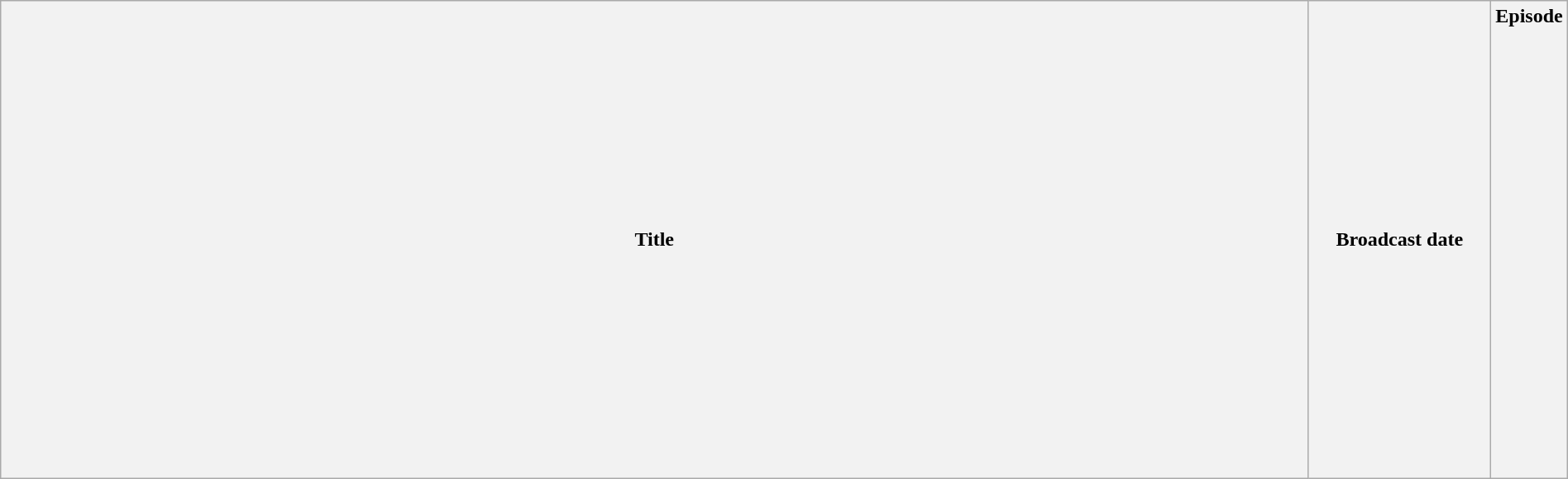<table class="wikitable plainrowheaders" style="width:100%; margin:auto;">
<tr>
<th>Title</th>
<th width="140">Broadcast date</th>
<th width="40">Episode<br><br><br><br><br><br><br><br>
<br><br><br><br><br><br><br><br><br><br><br><br><br></th>
</tr>
</table>
